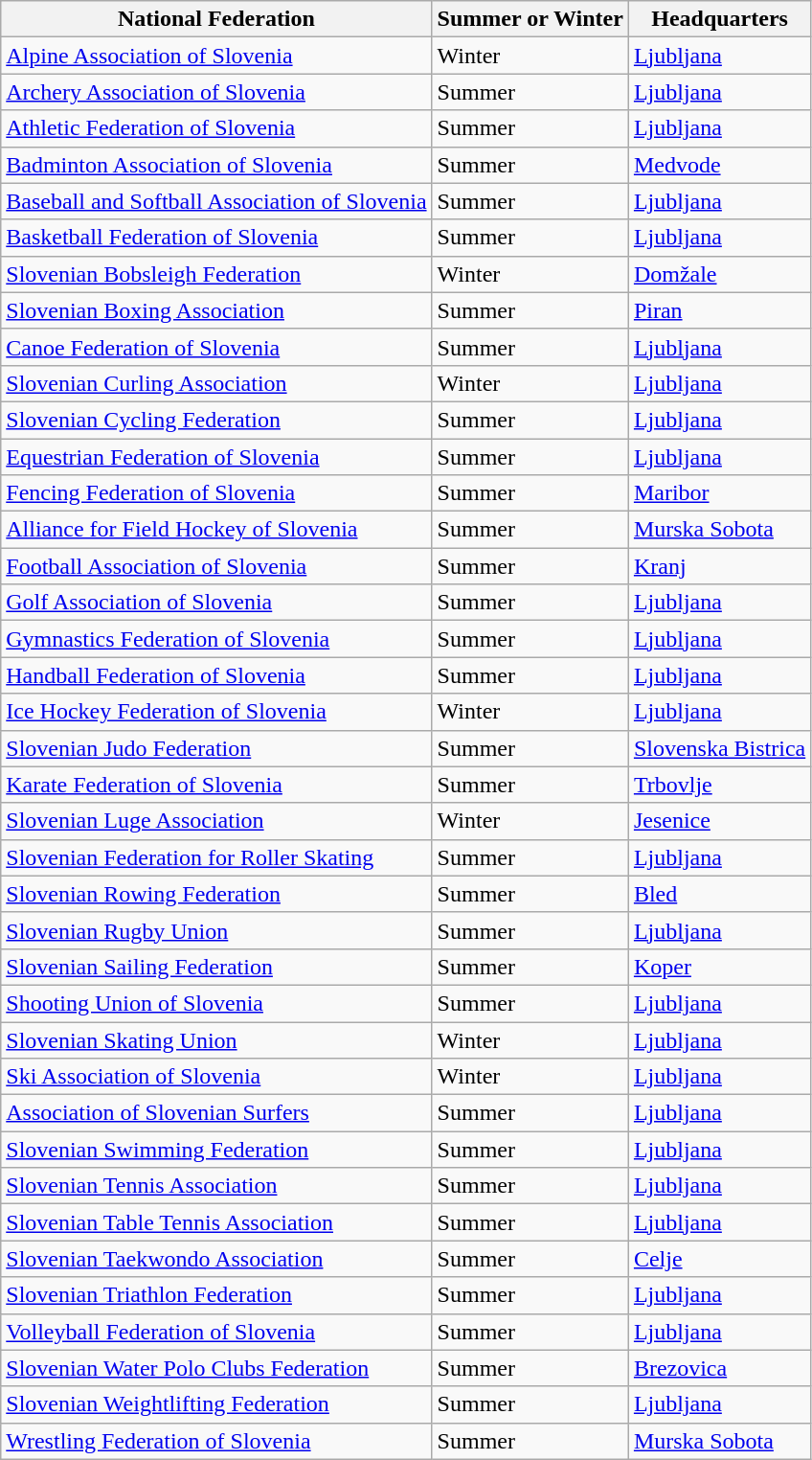<table class="wikitable sortable">
<tr>
<th>National Federation</th>
<th>Summer or Winter</th>
<th>Headquarters</th>
</tr>
<tr>
<td><a href='#'>Alpine Association of Slovenia</a></td>
<td>Winter</td>
<td><a href='#'>Ljubljana</a></td>
</tr>
<tr>
<td><a href='#'>Archery Association of Slovenia</a></td>
<td>Summer</td>
<td><a href='#'>Ljubljana</a></td>
</tr>
<tr>
<td><a href='#'>Athletic Federation of Slovenia</a></td>
<td>Summer</td>
<td><a href='#'>Ljubljana</a></td>
</tr>
<tr>
<td><a href='#'>Badminton Association of Slovenia</a></td>
<td>Summer</td>
<td><a href='#'>Medvode</a></td>
</tr>
<tr>
<td><a href='#'>Baseball and Softball Association of Slovenia</a></td>
<td>Summer</td>
<td><a href='#'>Ljubljana</a></td>
</tr>
<tr>
<td><a href='#'>Basketball Federation of Slovenia</a></td>
<td>Summer</td>
<td><a href='#'>Ljubljana</a></td>
</tr>
<tr>
<td><a href='#'>Slovenian Bobsleigh Federation</a></td>
<td>Winter</td>
<td><a href='#'>Domžale</a></td>
</tr>
<tr>
<td><a href='#'>Slovenian Boxing Association</a></td>
<td>Summer</td>
<td><a href='#'>Piran</a></td>
</tr>
<tr>
<td><a href='#'>Canoe Federation of Slovenia</a></td>
<td>Summer</td>
<td><a href='#'>Ljubljana</a></td>
</tr>
<tr>
<td><a href='#'>Slovenian Curling Association</a></td>
<td>Winter</td>
<td><a href='#'>Ljubljana</a></td>
</tr>
<tr>
<td><a href='#'>Slovenian Cycling Federation</a></td>
<td>Summer</td>
<td><a href='#'>Ljubljana</a></td>
</tr>
<tr>
<td><a href='#'>Equestrian Federation of Slovenia</a></td>
<td>Summer</td>
<td><a href='#'>Ljubljana</a></td>
</tr>
<tr>
<td><a href='#'>Fencing Federation of Slovenia</a></td>
<td>Summer</td>
<td><a href='#'>Maribor</a></td>
</tr>
<tr>
<td><a href='#'>Alliance for Field Hockey of Slovenia</a></td>
<td>Summer</td>
<td><a href='#'>Murska Sobota</a></td>
</tr>
<tr>
<td><a href='#'>Football Association of Slovenia</a></td>
<td>Summer</td>
<td><a href='#'>Kranj</a></td>
</tr>
<tr>
<td><a href='#'>Golf Association of Slovenia</a></td>
<td>Summer</td>
<td><a href='#'>Ljubljana</a></td>
</tr>
<tr>
<td><a href='#'>Gymnastics Federation of Slovenia</a></td>
<td>Summer</td>
<td><a href='#'>Ljubljana</a></td>
</tr>
<tr>
<td><a href='#'>Handball Federation of Slovenia</a></td>
<td>Summer</td>
<td><a href='#'>Ljubljana</a></td>
</tr>
<tr>
<td><a href='#'>Ice Hockey Federation of Slovenia</a></td>
<td>Winter</td>
<td><a href='#'>Ljubljana</a></td>
</tr>
<tr>
<td><a href='#'>Slovenian Judo Federation</a></td>
<td>Summer</td>
<td><a href='#'>Slovenska Bistrica</a></td>
</tr>
<tr>
<td><a href='#'>Karate Federation of Slovenia</a></td>
<td>Summer</td>
<td><a href='#'>Trbovlje</a></td>
</tr>
<tr>
<td><a href='#'>Slovenian Luge Association</a></td>
<td>Winter</td>
<td><a href='#'>Jesenice</a></td>
</tr>
<tr>
<td><a href='#'>Slovenian Federation for Roller Skating</a></td>
<td>Summer</td>
<td><a href='#'>Ljubljana</a></td>
</tr>
<tr>
<td><a href='#'>Slovenian Rowing Federation</a></td>
<td>Summer</td>
<td><a href='#'>Bled</a></td>
</tr>
<tr>
<td><a href='#'>Slovenian Rugby Union</a></td>
<td>Summer</td>
<td><a href='#'>Ljubljana</a></td>
</tr>
<tr>
<td><a href='#'>Slovenian Sailing Federation</a></td>
<td>Summer</td>
<td><a href='#'>Koper</a></td>
</tr>
<tr>
<td><a href='#'>Shooting Union of Slovenia</a></td>
<td>Summer</td>
<td><a href='#'>Ljubljana</a></td>
</tr>
<tr>
<td><a href='#'>Slovenian Skating Union</a></td>
<td>Winter</td>
<td><a href='#'>Ljubljana</a></td>
</tr>
<tr>
<td><a href='#'>Ski Association of Slovenia</a></td>
<td>Winter</td>
<td><a href='#'>Ljubljana</a></td>
</tr>
<tr>
<td><a href='#'>Association of Slovenian Surfers</a></td>
<td>Summer</td>
<td><a href='#'>Ljubljana</a></td>
</tr>
<tr>
<td><a href='#'>Slovenian Swimming Federation</a></td>
<td>Summer</td>
<td><a href='#'>Ljubljana</a></td>
</tr>
<tr>
<td><a href='#'>Slovenian Tennis Association</a></td>
<td>Summer</td>
<td><a href='#'>Ljubljana</a></td>
</tr>
<tr>
<td><a href='#'>Slovenian Table Tennis Association</a></td>
<td>Summer</td>
<td><a href='#'>Ljubljana</a></td>
</tr>
<tr>
<td><a href='#'>Slovenian Taekwondo Association</a></td>
<td>Summer</td>
<td><a href='#'>Celje</a></td>
</tr>
<tr>
<td><a href='#'>Slovenian Triathlon Federation</a></td>
<td>Summer</td>
<td><a href='#'>Ljubljana</a></td>
</tr>
<tr>
<td><a href='#'>Volleyball Federation of Slovenia</a></td>
<td>Summer</td>
<td><a href='#'>Ljubljana</a></td>
</tr>
<tr>
<td><a href='#'>Slovenian Water Polo Clubs Federation</a></td>
<td>Summer</td>
<td><a href='#'>Brezovica</a></td>
</tr>
<tr>
<td><a href='#'>Slovenian Weightlifting Federation</a></td>
<td>Summer</td>
<td><a href='#'>Ljubljana</a></td>
</tr>
<tr>
<td><a href='#'>Wrestling Federation of Slovenia</a></td>
<td>Summer</td>
<td><a href='#'>Murska Sobota</a></td>
</tr>
</table>
